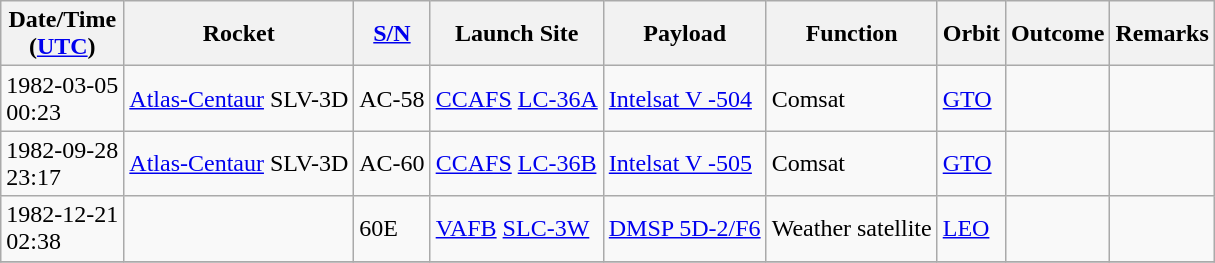<table class="wikitable" style="margin: 1em 1em 1em 0";>
<tr>
<th>Date/Time<br>(<a href='#'>UTC</a>)</th>
<th>Rocket</th>
<th><a href='#'>S/N</a></th>
<th>Launch Site</th>
<th>Payload</th>
<th>Function</th>
<th>Orbit</th>
<th>Outcome</th>
<th>Remarks</th>
</tr>
<tr>
<td>1982-03-05<br>00:23</td>
<td><a href='#'>Atlas-Centaur</a> SLV-3D</td>
<td>AC-58</td>
<td><a href='#'>CCAFS</a> <a href='#'>LC-36A</a></td>
<td><a href='#'>Intelsat V -504</a></td>
<td>Comsat</td>
<td><a href='#'>GTO</a></td>
<td></td>
<td></td>
</tr>
<tr>
<td>1982-09-28<br>23:17</td>
<td><a href='#'>Atlas-Centaur</a> SLV-3D</td>
<td>AC-60</td>
<td><a href='#'>CCAFS</a> <a href='#'>LC-36B</a></td>
<td><a href='#'>Intelsat V -505</a></td>
<td>Comsat</td>
<td><a href='#'>GTO</a></td>
<td></td>
<td></td>
</tr>
<tr>
<td>1982-12-21<br>02:38</td>
<td></td>
<td>60E</td>
<td><a href='#'>VAFB</a> <a href='#'>SLC-3W</a></td>
<td><a href='#'>DMSP 5D-2/F6</a></td>
<td>Weather satellite</td>
<td><a href='#'>LEO</a></td>
<td></td>
<td></td>
</tr>
<tr>
</tr>
</table>
